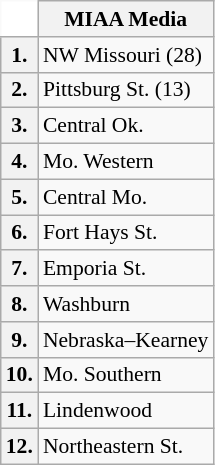<table class="wikitable" style="white-space:nowrap; font-size:90%;">
<tr>
<td ! style="background:white; border-top-style:hidden; border-left-style:hidden;"></td>
<th>MIAA Media</th>
</tr>
<tr>
<th>1.</th>
<td>NW Missouri (28)</td>
</tr>
<tr>
<th>2.</th>
<td>Pittsburg St. (13)</td>
</tr>
<tr>
<th>3.</th>
<td>Central Ok.</td>
</tr>
<tr>
<th>4.</th>
<td>Mo. Western</td>
</tr>
<tr>
<th>5.</th>
<td>Central Mo.</td>
</tr>
<tr>
<th>6.</th>
<td>Fort Hays St.</td>
</tr>
<tr>
<th>7.</th>
<td>Emporia St.</td>
</tr>
<tr>
<th>8.</th>
<td>Washburn</td>
</tr>
<tr>
<th>9.</th>
<td>Nebraska–Kearney</td>
</tr>
<tr>
<th>10.</th>
<td>Mo. Southern</td>
</tr>
<tr>
<th>11.</th>
<td>Lindenwood</td>
</tr>
<tr>
<th>12.</th>
<td>Northeastern St.</td>
</tr>
</table>
